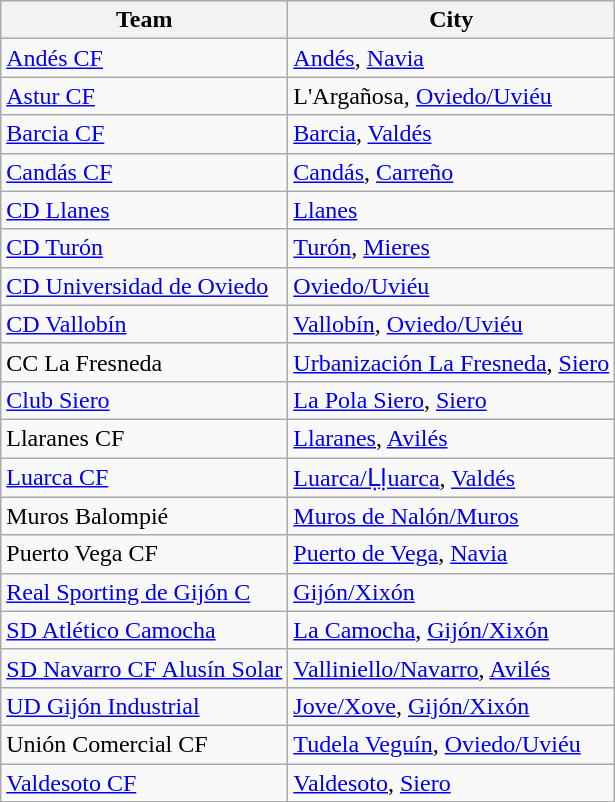<table class="wikitable sortable">
<tr>
<th>Team</th>
<th>City</th>
</tr>
<tr>
<td><a href='#'>Andés CF</a></td>
<td><a href='#'>Andés</a>, <a href='#'>Navia</a></td>
</tr>
<tr>
<td><a href='#'>Astur CF</a></td>
<td>L'Argañosa, <a href='#'>Oviedo/Uviéu</a></td>
</tr>
<tr>
<td><a href='#'>Barcia CF</a></td>
<td><a href='#'>Barcia</a>, <a href='#'>Valdés</a></td>
</tr>
<tr>
<td><a href='#'>Candás CF</a></td>
<td><a href='#'>Candás</a>, <a href='#'>Carreño</a></td>
</tr>
<tr>
<td><a href='#'>CD Llanes</a></td>
<td><a href='#'>Llanes</a></td>
</tr>
<tr>
<td><a href='#'>CD Turón</a></td>
<td><a href='#'>Turón</a>, <a href='#'>Mieres</a></td>
</tr>
<tr>
<td><a href='#'>CD Universidad de Oviedo</a></td>
<td><a href='#'>Oviedo/Uviéu</a></td>
</tr>
<tr>
<td><a href='#'>CD Vallobín</a></td>
<td><a href='#'>Vallobín</a>, <a href='#'>Oviedo/Uviéu</a></td>
</tr>
<tr>
<td>CC La Fresneda</td>
<td><a href='#'>Urbanización La Fresneda</a>, <a href='#'>Siero</a></td>
</tr>
<tr>
<td><a href='#'>Club Siero</a></td>
<td><a href='#'>La Pola Siero</a>, <a href='#'>Siero</a></td>
</tr>
<tr>
<td>Llaranes CF</td>
<td><a href='#'>Llaranes</a>, <a href='#'>Avilés</a></td>
</tr>
<tr>
<td><a href='#'>Luarca CF</a></td>
<td><a href='#'>Luarca/Ḷḷuarca</a>, <a href='#'>Valdés</a></td>
</tr>
<tr>
<td>Muros Balompié</td>
<td><a href='#'>Muros de Nalón/Muros</a></td>
</tr>
<tr>
<td>Puerto Vega CF</td>
<td><a href='#'>Puerto de Vega</a>, <a href='#'>Navia</a></td>
</tr>
<tr>
<td><a href='#'>Real Sporting de Gijón C</a></td>
<td><a href='#'>Gijón/Xixón</a></td>
</tr>
<tr>
<td><a href='#'>SD Atlético Camocha</a></td>
<td><a href='#'>La Camocha</a>, <a href='#'>Gijón/Xixón</a></td>
</tr>
<tr>
<td><a href='#'>SD Navarro CF Alusín Solar</a></td>
<td><a href='#'>Valliniello/Navarro</a>, <a href='#'>Avilés</a></td>
</tr>
<tr>
<td><a href='#'>UD Gijón Industrial</a></td>
<td><a href='#'>Jove/Xove</a>, <a href='#'>Gijón/Xixón</a></td>
</tr>
<tr>
<td>Unión Comercial CF</td>
<td><a href='#'>Tudela Veguín</a>, <a href='#'>Oviedo/Uviéu</a></td>
</tr>
<tr>
<td><a href='#'>Valdesoto CF</a></td>
<td><a href='#'>Valdesoto</a>, <a href='#'>Siero</a></td>
</tr>
</table>
